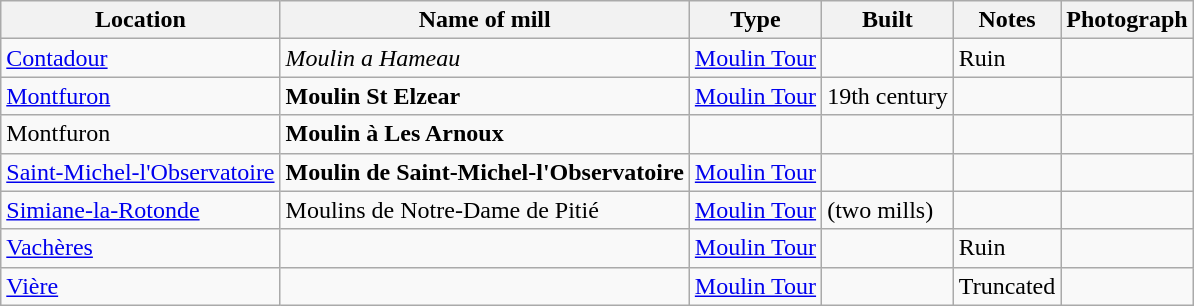<table class="wikitable">
<tr>
<th>Location</th>
<th>Name of mill</th>
<th>Type</th>
<th>Built</th>
<th>Notes</th>
<th>Photograph</th>
</tr>
<tr>
<td><a href='#'>Contadour</a></td>
<td><em>Moulin a Hameau</em></td>
<td><a href='#'>Moulin Tour</a></td>
<td></td>
<td>Ruin</td>
<td></td>
</tr>
<tr>
<td><a href='#'>Montfuron</a></td>
<td><strong>Moulin St Elzear</strong></td>
<td><a href='#'>Moulin Tour</a></td>
<td>19th century</td>
<td> </td>
<td></td>
</tr>
<tr>
<td>Montfuron</td>
<td><strong>Moulin à Les Arnoux</strong></td>
<td></td>
<td></td>
<td> </td>
<td></td>
</tr>
<tr>
<td><a href='#'>Saint-Michel-l'Observatoire</a></td>
<td><strong>Moulin de Saint-Michel-l'Observatoire</strong></td>
<td><a href='#'>Moulin Tour</a></td>
<td></td>
<td></td>
<td></td>
</tr>
<tr>
<td><a href='#'>Simiane-la-Rotonde</a></td>
<td>Moulins de Notre-Dame de Pitié</td>
<td><a href='#'>Moulin Tour</a></td>
<td>(two mills)</td>
<td></td>
<td></td>
</tr>
<tr>
<td><a href='#'>Vachères</a></td>
<td></td>
<td><a href='#'>Moulin Tour</a></td>
<td></td>
<td>Ruin</td>
<td></td>
</tr>
<tr>
<td><a href='#'>Vière</a></td>
<td></td>
<td><a href='#'>Moulin Tour</a></td>
<td></td>
<td>Truncated</td>
<td></td>
</tr>
</table>
